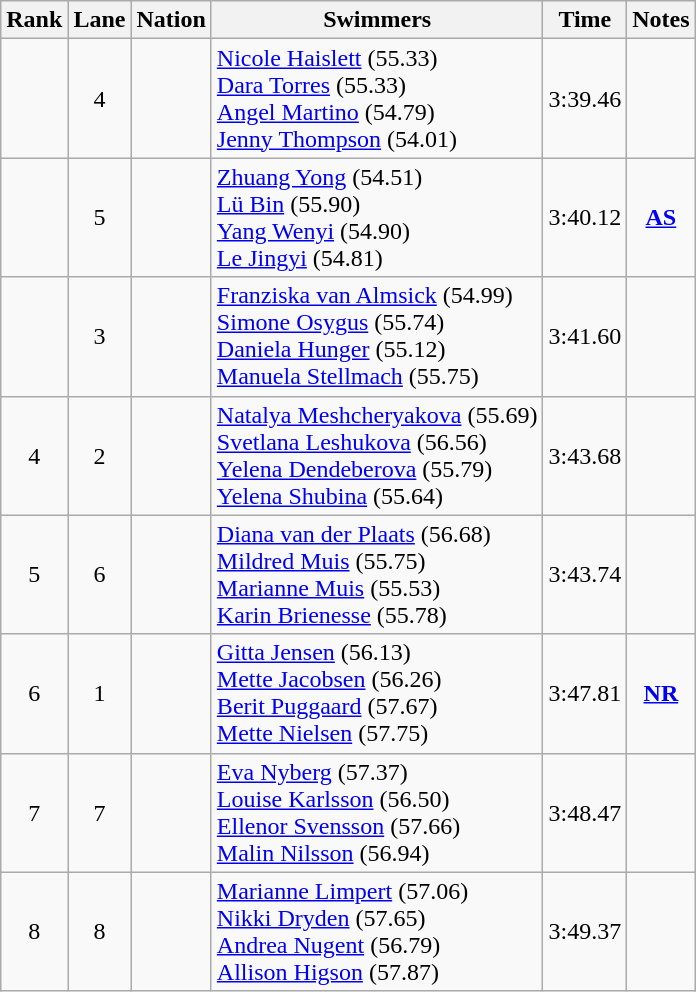<table class="wikitable sortable" style="text-align:center">
<tr>
<th>Rank</th>
<th>Lane</th>
<th>Nation</th>
<th>Swimmers</th>
<th>Time</th>
<th>Notes</th>
</tr>
<tr>
<td></td>
<td>4</td>
<td align=left></td>
<td align=left><a href='#'>Nicole Haislett</a> (55.33)<br><a href='#'>Dara Torres</a> (55.33)<br><a href='#'>Angel Martino</a> (54.79)<br><a href='#'>Jenny Thompson</a> (54.01)</td>
<td>3:39.46</td>
<td></td>
</tr>
<tr>
<td></td>
<td>5</td>
<td align=left></td>
<td align=left><a href='#'>Zhuang Yong</a> (54.51) <br><a href='#'>Lü Bin</a> (55.90)<br><a href='#'>Yang Wenyi</a> (54.90)<br><a href='#'>Le Jingyi</a> (54.81)</td>
<td>3:40.12</td>
<td><strong><a href='#'>AS</a></strong></td>
</tr>
<tr>
<td></td>
<td>3</td>
<td align=left></td>
<td align=left><a href='#'>Franziska van Almsick</a> (54.99)<br><a href='#'>Simone Osygus</a> (55.74)<br><a href='#'>Daniela Hunger</a> (55.12)<br><a href='#'>Manuela Stellmach</a> (55.75)</td>
<td>3:41.60</td>
<td></td>
</tr>
<tr>
<td>4</td>
<td>2</td>
<td align=left></td>
<td align=left><a href='#'>Natalya Meshcheryakova</a> (55.69)<br><a href='#'>Svetlana Leshukova</a> (56.56)<br><a href='#'>Yelena Dendeberova</a> (55.79)<br><a href='#'>Yelena Shubina</a> (55.64)</td>
<td>3:43.68</td>
<td></td>
</tr>
<tr>
<td>5</td>
<td>6</td>
<td align=left></td>
<td align=left><a href='#'>Diana van der Plaats</a> (56.68)<br><a href='#'>Mildred Muis</a> (55.75)<br><a href='#'>Marianne Muis</a> (55.53)<br><a href='#'>Karin Brienesse</a> (55.78)</td>
<td>3:43.74</td>
<td></td>
</tr>
<tr>
<td>6</td>
<td>1</td>
<td align=left></td>
<td align=left><a href='#'>Gitta Jensen</a> (56.13)<br><a href='#'>Mette Jacobsen</a> (56.26)<br><a href='#'>Berit Puggaard</a> (57.67)<br><a href='#'>Mette Nielsen</a> (57.75)</td>
<td>3:47.81</td>
<td><strong><a href='#'>NR</a></strong></td>
</tr>
<tr>
<td>7</td>
<td>7</td>
<td align=left></td>
<td align=left><a href='#'>Eva Nyberg</a> (57.37)<br><a href='#'>Louise Karlsson</a> (56.50)<br><a href='#'>Ellenor Svensson</a> (57.66)<br><a href='#'>Malin Nilsson</a> (56.94)</td>
<td>3:48.47</td>
<td></td>
</tr>
<tr>
<td>8</td>
<td>8</td>
<td align=left></td>
<td align=left><a href='#'>Marianne Limpert</a> (57.06)<br><a href='#'>Nikki Dryden</a> (57.65)<br><a href='#'>Andrea Nugent</a> (56.79)<br><a href='#'>Allison Higson</a> (57.87)</td>
<td>3:49.37</td>
<td></td>
</tr>
</table>
